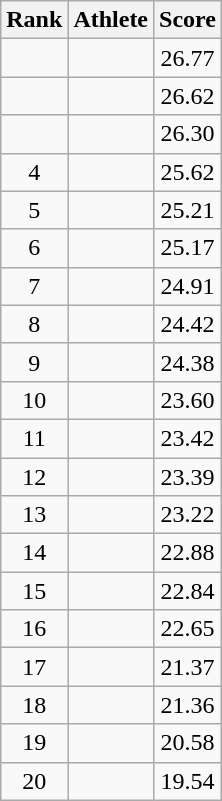<table class="wikitable" style="text-align:center">
<tr>
<th>Rank</th>
<th>Athlete</th>
<th>Score</th>
</tr>
<tr>
<td></td>
<td align="left"></td>
<td>26.77</td>
</tr>
<tr>
<td></td>
<td align="left"></td>
<td>26.62</td>
</tr>
<tr>
<td></td>
<td align="left"></td>
<td>26.30</td>
</tr>
<tr>
<td>4</td>
<td align="left"></td>
<td>25.62</td>
</tr>
<tr>
<td>5</td>
<td align="left"></td>
<td>25.21</td>
</tr>
<tr>
<td>6</td>
<td align="left"></td>
<td>25.17</td>
</tr>
<tr>
<td>7</td>
<td align="left"></td>
<td>24.91</td>
</tr>
<tr>
<td>8</td>
<td align="left"></td>
<td>24.42</td>
</tr>
<tr>
<td>9</td>
<td align="left"></td>
<td>24.38</td>
</tr>
<tr>
<td>10</td>
<td align="left"></td>
<td>23.60</td>
</tr>
<tr>
<td>11</td>
<td align="left"></td>
<td>23.42</td>
</tr>
<tr>
<td>12</td>
<td align="left"></td>
<td>23.39</td>
</tr>
<tr>
<td>13</td>
<td align="left"></td>
<td>23.22</td>
</tr>
<tr>
<td>14</td>
<td align="left"></td>
<td>22.88</td>
</tr>
<tr>
<td>15</td>
<td align="left"></td>
<td>22.84</td>
</tr>
<tr>
<td>16</td>
<td align="left"></td>
<td>22.65</td>
</tr>
<tr>
<td>17</td>
<td align="left"></td>
<td>21.37</td>
</tr>
<tr>
<td>18</td>
<td align="left"></td>
<td>21.36</td>
</tr>
<tr>
<td>19</td>
<td align="left"></td>
<td>20.58</td>
</tr>
<tr>
<td>20</td>
<td align="left"></td>
<td>19.54</td>
</tr>
</table>
